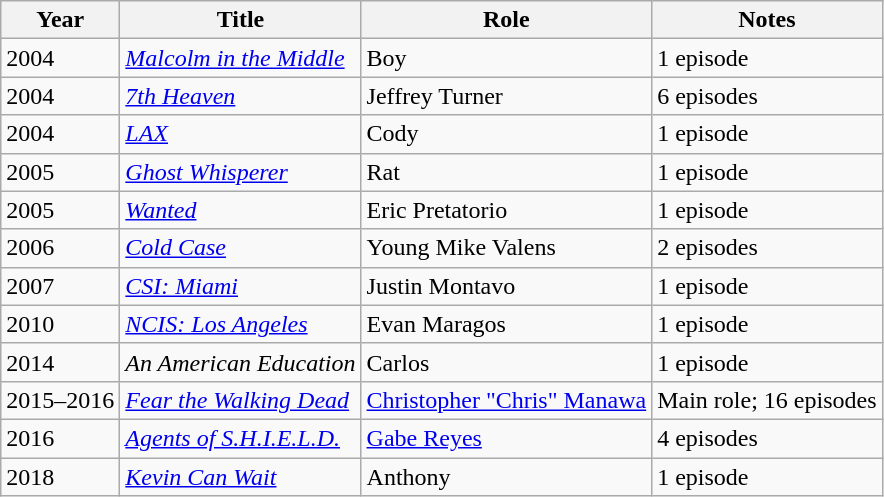<table class="wikitable sortable">
<tr>
<th>Year</th>
<th>Title</th>
<th>Role</th>
<th>Notes</th>
</tr>
<tr>
<td>2004</td>
<td><em><a href='#'>Malcolm in the Middle</a></em></td>
<td>Boy</td>
<td>1 episode</td>
</tr>
<tr>
<td>2004</td>
<td><em><a href='#'>7th Heaven</a></em></td>
<td>Jeffrey Turner</td>
<td>6 episodes</td>
</tr>
<tr>
<td>2004</td>
<td><em><a href='#'>LAX</a></em></td>
<td>Cody</td>
<td>1 episode</td>
</tr>
<tr>
<td>2005</td>
<td><em><a href='#'>Ghost Whisperer</a></em></td>
<td>Rat</td>
<td>1 episode</td>
</tr>
<tr>
<td>2005</td>
<td><em><a href='#'>Wanted</a></em></td>
<td>Eric Pretatorio</td>
<td>1 episode</td>
</tr>
<tr>
<td>2006</td>
<td><em><a href='#'>Cold Case</a></em></td>
<td>Young Mike Valens</td>
<td>2 episodes</td>
</tr>
<tr>
<td>2007</td>
<td><em><a href='#'>CSI: Miami</a></em></td>
<td>Justin Montavo</td>
<td>1 episode</td>
</tr>
<tr>
<td>2010</td>
<td><em><a href='#'>NCIS: Los Angeles</a></em></td>
<td>Evan Maragos</td>
<td>1 episode</td>
</tr>
<tr>
<td>2014</td>
<td><em>An American Education</em></td>
<td>Carlos</td>
<td>1 episode</td>
</tr>
<tr>
<td>2015–2016</td>
<td><em><a href='#'>Fear the Walking Dead</a></em></td>
<td><a href='#'>Christopher "Chris" Manawa</a></td>
<td>Main role; 16 episodes</td>
</tr>
<tr>
<td>2016</td>
<td><em><a href='#'>Agents of S.H.I.E.L.D.</a></em></td>
<td><a href='#'>Gabe Reyes</a></td>
<td>4 episodes</td>
</tr>
<tr>
<td>2018</td>
<td><em><a href='#'>Kevin Can Wait</a></em></td>
<td>Anthony</td>
<td>1 episode</td>
</tr>
</table>
